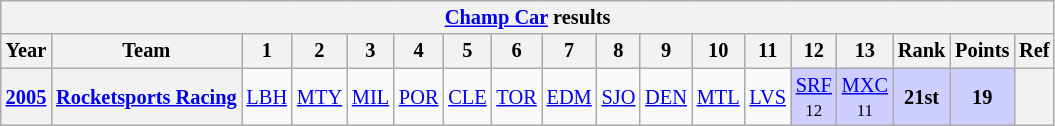<table class="wikitable" style="text-align:center; font-size:85%">
<tr>
<th colspan=45><a href='#'>Champ Car</a> results</th>
</tr>
<tr>
<th>Year</th>
<th>Team</th>
<th>1</th>
<th>2</th>
<th>3</th>
<th>4</th>
<th>5</th>
<th>6</th>
<th>7</th>
<th>8</th>
<th>9</th>
<th>10</th>
<th>11</th>
<th>12</th>
<th>13</th>
<th>Rank</th>
<th>Points</th>
<th>Ref</th>
</tr>
<tr>
<th><a href='#'>2005</a></th>
<th nowrap><a href='#'>Rocketsports Racing</a></th>
<td><a href='#'>LBH</a></td>
<td><a href='#'>MTY</a></td>
<td><a href='#'>MIL</a></td>
<td><a href='#'>POR</a></td>
<td><a href='#'>CLE</a></td>
<td><a href='#'>TOR</a></td>
<td><a href='#'>EDM</a></td>
<td><a href='#'>SJO</a></td>
<td><a href='#'>DEN</a></td>
<td><a href='#'>MTL</a></td>
<td><a href='#'>LVS</a></td>
<td style="background:#CFCFFF;"><a href='#'>SRF</a><br><small>12</small></td>
<td style="background:#CFCFFF;"><a href='#'>MXC</a><br><small>11</small></td>
<td style="background:#CFCFFF;"><strong>21st</strong></td>
<td style="background:#CFCFFF;"><strong>19</strong></td>
<th></th>
</tr>
</table>
